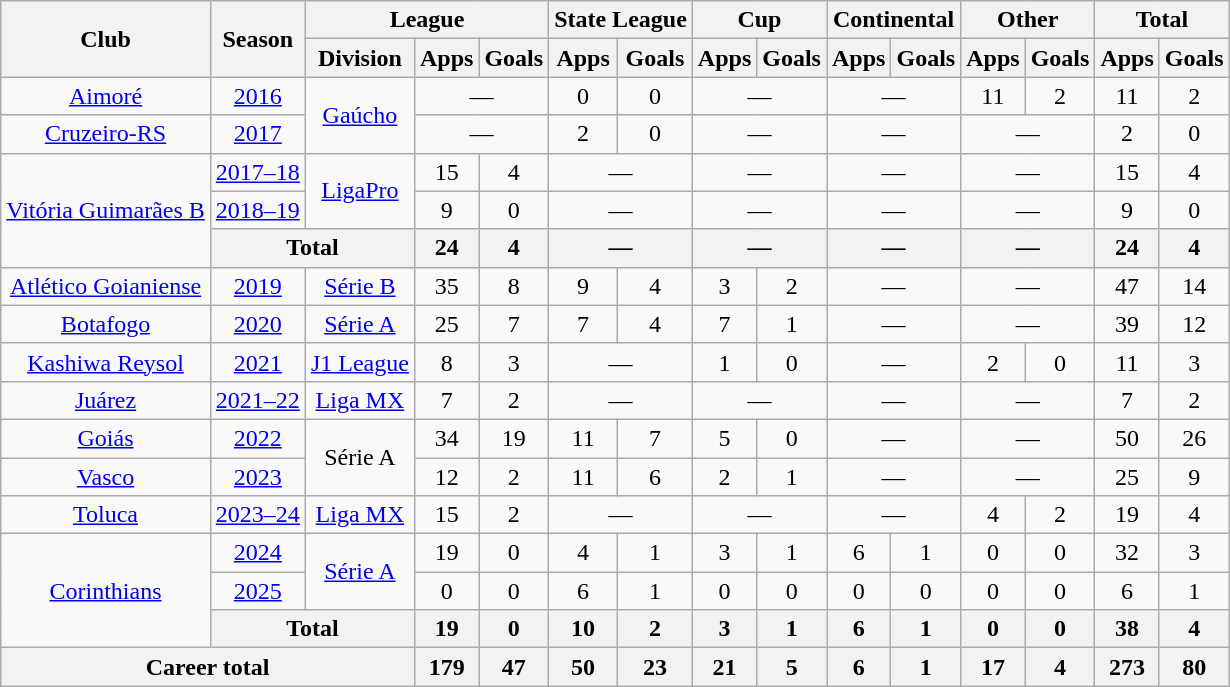<table class="wikitable" style="text-align: center;">
<tr>
<th rowspan="2">Club</th>
<th rowspan="2">Season</th>
<th colspan="3">League</th>
<th colspan="2">State League</th>
<th colspan="2">Cup</th>
<th colspan="2">Continental</th>
<th colspan="2">Other</th>
<th colspan="2">Total</th>
</tr>
<tr>
<th>Division</th>
<th>Apps</th>
<th>Goals</th>
<th>Apps</th>
<th>Goals</th>
<th>Apps</th>
<th>Goals</th>
<th>Apps</th>
<th>Goals</th>
<th>Apps</th>
<th>Goals</th>
<th>Apps</th>
<th>Goals</th>
</tr>
<tr>
<td><a href='#'>Aimoré</a></td>
<td><a href='#'>2016</a></td>
<td rowspan="2" valign="center"><a href='#'>Gaúcho</a></td>
<td colspan="2">—</td>
<td>0</td>
<td>0</td>
<td colspan="2">—</td>
<td colspan="2">—</td>
<td>11</td>
<td>2</td>
<td>11</td>
<td>2</td>
</tr>
<tr>
<td><a href='#'>Cruzeiro-RS</a></td>
<td><a href='#'>2017</a></td>
<td colspan="2">—</td>
<td>2</td>
<td>0</td>
<td colspan="2">—</td>
<td colspan="2">—</td>
<td colspan="2">—</td>
<td>2</td>
<td>0</td>
</tr>
<tr>
<td rowspan="3" valign="center"><a href='#'>Vitória Guimarães B</a></td>
<td><a href='#'>2017–18</a></td>
<td rowspan="2"><a href='#'>LigaPro</a></td>
<td>15</td>
<td>4</td>
<td colspan="2">—</td>
<td colspan="2">—</td>
<td colspan="2">—</td>
<td colspan="2">—</td>
<td>15</td>
<td>4</td>
</tr>
<tr>
<td><a href='#'>2018–19</a></td>
<td>9</td>
<td>0</td>
<td colspan="2">—</td>
<td colspan="2">—</td>
<td colspan="2">—</td>
<td colspan="2">—</td>
<td>9</td>
<td>0</td>
</tr>
<tr>
<th colspan="2">Total</th>
<th>24</th>
<th>4</th>
<th colspan="2">—</th>
<th colspan="2">—</th>
<th colspan="2">—</th>
<th colspan="2">—</th>
<th>24</th>
<th>4</th>
</tr>
<tr>
<td><a href='#'>Atlético Goianiense</a></td>
<td><a href='#'>2019</a></td>
<td><a href='#'>Série B</a></td>
<td>35</td>
<td>8</td>
<td>9</td>
<td>4</td>
<td>3</td>
<td>2</td>
<td colspan="2">—</td>
<td colspan="2">—</td>
<td>47</td>
<td>14</td>
</tr>
<tr>
<td><a href='#'>Botafogo</a></td>
<td><a href='#'>2020</a></td>
<td><a href='#'>Série A</a></td>
<td>25</td>
<td>7</td>
<td>7</td>
<td>4</td>
<td>7</td>
<td>1</td>
<td colspan="2">—</td>
<td colspan="2">—</td>
<td>39</td>
<td>12</td>
</tr>
<tr>
<td><a href='#'>Kashiwa Reysol</a></td>
<td><a href='#'>2021</a></td>
<td><a href='#'>J1 League</a></td>
<td>8</td>
<td>3</td>
<td colspan="2">—</td>
<td>1</td>
<td>0</td>
<td colspan="2">—</td>
<td>2</td>
<td>0</td>
<td>11</td>
<td>3</td>
</tr>
<tr>
<td><a href='#'>Juárez</a></td>
<td><a href='#'>2021–22</a></td>
<td><a href='#'>Liga MX</a></td>
<td>7</td>
<td>2</td>
<td colspan="2">—</td>
<td colspan="2">—</td>
<td colspan="2">—</td>
<td colspan="2">—</td>
<td>7</td>
<td>2</td>
</tr>
<tr>
<td><a href='#'>Goiás</a></td>
<td><a href='#'>2022</a></td>
<td rowspan="2" valign="center">Série A</td>
<td>34</td>
<td>19</td>
<td>11</td>
<td>7</td>
<td>5</td>
<td>0</td>
<td colspan="2">—</td>
<td colspan="2">—</td>
<td>50</td>
<td>26</td>
</tr>
<tr>
<td><a href='#'>Vasco</a></td>
<td><a href='#'>2023</a></td>
<td>12</td>
<td>2</td>
<td>11</td>
<td>6</td>
<td>2</td>
<td>1</td>
<td colspan="2">—</td>
<td colspan="2">—</td>
<td>25</td>
<td>9</td>
</tr>
<tr>
<td><a href='#'>Toluca</a></td>
<td><a href='#'>2023–24</a></td>
<td><a href='#'>Liga MX</a></td>
<td>15</td>
<td>2</td>
<td colspan="2">—</td>
<td colspan="2">—</td>
<td colspan="2">—</td>
<td>4</td>
<td>2</td>
<td>19</td>
<td>4</td>
</tr>
<tr>
<td rowspan="3" valign="center"><a href='#'>Corinthians</a></td>
<td><a href='#'>2024</a></td>
<td rowspan="2" valign="center"><a href='#'>Série A</a></td>
<td>19</td>
<td>0</td>
<td>4</td>
<td>1</td>
<td>3</td>
<td>1</td>
<td>6</td>
<td>1</td>
<td>0</td>
<td>0</td>
<td>32</td>
<td>3</td>
</tr>
<tr>
<td><a href='#'>2025</a></td>
<td>0</td>
<td>0</td>
<td>6</td>
<td>1</td>
<td>0</td>
<td>0</td>
<td>0</td>
<td>0</td>
<td>0</td>
<td>0</td>
<td>6</td>
<td>1</td>
</tr>
<tr>
<th colspan="2">Total</th>
<th>19</th>
<th>0</th>
<th>10</th>
<th>2</th>
<th>3</th>
<th>1</th>
<th>6</th>
<th>1</th>
<th>0</th>
<th>0</th>
<th>38</th>
<th>4</th>
</tr>
<tr>
<th colspan="3"><strong>Career total</strong></th>
<th>179</th>
<th>47</th>
<th>50</th>
<th>23</th>
<th>21</th>
<th>5</th>
<th>6</th>
<th>1</th>
<th>17</th>
<th>4</th>
<th>273</th>
<th>80</th>
</tr>
</table>
